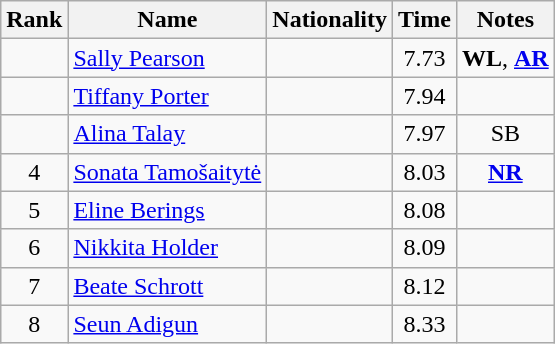<table class="wikitable sortable" style="text-align:center">
<tr>
<th>Rank</th>
<th>Name</th>
<th>Nationality</th>
<th>Time</th>
<th>Notes</th>
</tr>
<tr>
<td></td>
<td align=left><a href='#'>Sally Pearson</a></td>
<td align=left></td>
<td>7.73</td>
<td><strong>WL</strong>, <strong><a href='#'>AR</a></strong></td>
</tr>
<tr>
<td></td>
<td align=left><a href='#'>Tiffany Porter</a></td>
<td align=left></td>
<td>7.94</td>
<td></td>
</tr>
<tr>
<td></td>
<td align=left><a href='#'>Alina Talay</a></td>
<td align=left></td>
<td>7.97</td>
<td>SB</td>
</tr>
<tr>
<td>4</td>
<td align=left><a href='#'>Sonata Tamošaitytė</a></td>
<td align=left></td>
<td>8.03</td>
<td><strong><a href='#'>NR</a></strong></td>
</tr>
<tr>
<td>5</td>
<td align=left><a href='#'>Eline Berings</a></td>
<td align=left></td>
<td>8.08</td>
<td></td>
</tr>
<tr>
<td>6</td>
<td align=left><a href='#'>Nikkita Holder</a></td>
<td align=left></td>
<td>8.09</td>
<td></td>
</tr>
<tr>
<td>7</td>
<td align=left><a href='#'>Beate Schrott</a></td>
<td align=left></td>
<td>8.12</td>
<td></td>
</tr>
<tr>
<td>8</td>
<td align=left><a href='#'>Seun Adigun</a></td>
<td align=left></td>
<td>8.33</td>
<td></td>
</tr>
</table>
